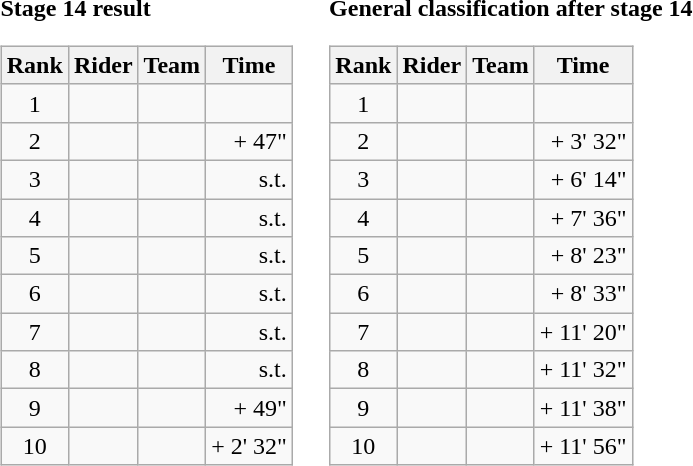<table>
<tr>
<td><strong>Stage 14 result</strong><br><table class="wikitable">
<tr>
<th scope="col">Rank</th>
<th scope="col">Rider</th>
<th scope="col">Team</th>
<th scope="col">Time</th>
</tr>
<tr>
<td style="text-align:center;">1</td>
<td></td>
<td></td>
<td style="text-align:right;"></td>
</tr>
<tr>
<td style="text-align:center;">2</td>
<td></td>
<td></td>
<td style="text-align:right;">+ 47"</td>
</tr>
<tr>
<td style="text-align:center;">3</td>
<td></td>
<td></td>
<td style="text-align:right;">s.t.</td>
</tr>
<tr>
<td style="text-align:center;">4</td>
<td></td>
<td></td>
<td style="text-align:right;">s.t.</td>
</tr>
<tr>
<td style="text-align:center;">5</td>
<td></td>
<td></td>
<td style="text-align:right;">s.t.</td>
</tr>
<tr>
<td style="text-align:center;">6</td>
<td></td>
<td></td>
<td style="text-align:right;">s.t.</td>
</tr>
<tr>
<td style="text-align:center;">7</td>
<td></td>
<td></td>
<td style="text-align:right;">s.t.</td>
</tr>
<tr>
<td style="text-align:center;">8</td>
<td></td>
<td></td>
<td style="text-align:right;">s.t.</td>
</tr>
<tr>
<td style="text-align:center;">9</td>
<td></td>
<td></td>
<td style="text-align:right;">+ 49"</td>
</tr>
<tr>
<td style="text-align:center;">10</td>
<td></td>
<td></td>
<td style="text-align:right;">+ 2' 32"</td>
</tr>
</table>
</td>
<td></td>
<td><strong>General classification after stage 14</strong><br><table class="wikitable">
<tr>
<th scope="col">Rank</th>
<th scope="col">Rider</th>
<th scope="col">Team</th>
<th scope="col">Time</th>
</tr>
<tr>
<td style="text-align:center;">1</td>
<td> </td>
<td></td>
<td style="text-align:right;"></td>
</tr>
<tr>
<td style="text-align:center;">2</td>
<td></td>
<td></td>
<td style="text-align:right;">+ 3' 32"</td>
</tr>
<tr>
<td style="text-align:center;">3</td>
<td></td>
<td></td>
<td style="text-align:right;">+ 6' 14"</td>
</tr>
<tr>
<td style="text-align:center;">4</td>
<td></td>
<td></td>
<td style="text-align:right;">+ 7' 36"</td>
</tr>
<tr>
<td style="text-align:center;">5</td>
<td></td>
<td></td>
<td style="text-align:right;">+ 8' 23"</td>
</tr>
<tr>
<td style="text-align:center;">6</td>
<td></td>
<td></td>
<td style="text-align:right;">+ 8' 33"</td>
</tr>
<tr>
<td style="text-align:center;">7</td>
<td></td>
<td></td>
<td style="text-align:right;">+ 11' 20"</td>
</tr>
<tr>
<td style="text-align:center;">8</td>
<td></td>
<td></td>
<td style="text-align:right;">+ 11' 32"</td>
</tr>
<tr>
<td style="text-align:center;">9</td>
<td></td>
<td></td>
<td style="text-align:right;">+ 11' 38"</td>
</tr>
<tr>
<td style="text-align:center;">10</td>
<td></td>
<td></td>
<td style="text-align:right;">+ 11' 56"</td>
</tr>
</table>
</td>
</tr>
</table>
